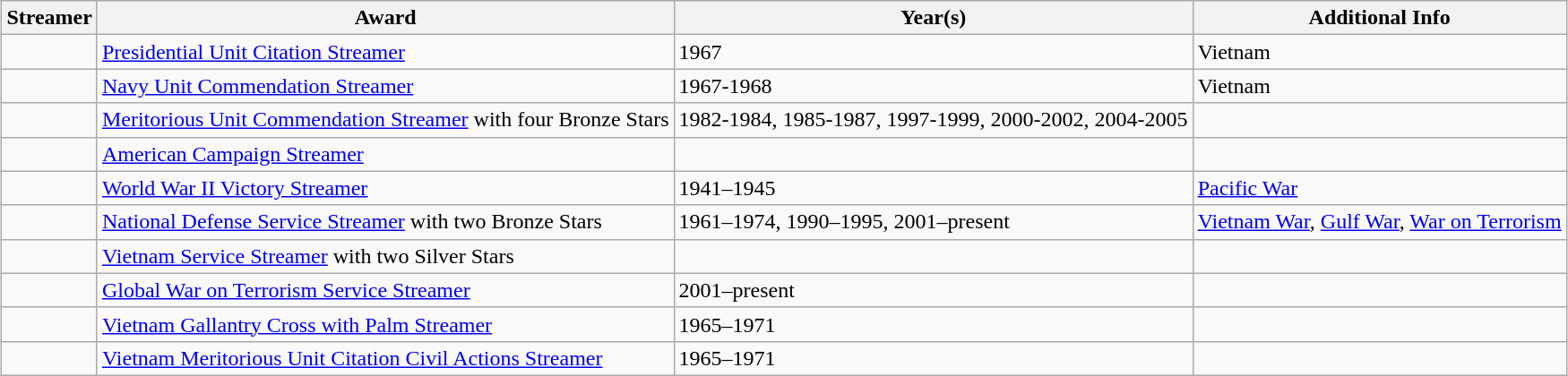<table class="wikitable" style="margin:auto;">
<tr>
<th>Streamer</th>
<th>Award</th>
<th>Year(s)</th>
<th>Additional Info</th>
</tr>
<tr>
<td></td>
<td><a href='#'>Presidential Unit Citation Streamer</a></td>
<td>1967</td>
<td>Vietnam</td>
</tr>
<tr>
<td></td>
<td><a href='#'>Navy Unit Commendation Streamer</a></td>
<td>1967-1968</td>
<td>Vietnam</td>
</tr>
<tr>
<td></td>
<td><a href='#'>Meritorious Unit Commendation Streamer</a> with four Bronze Stars</td>
<td>1982-1984, 1985-1987, 1997-1999, 2000-2002, 2004-2005</td>
<td><br></td>
</tr>
<tr>
<td></td>
<td><a href='#'>American Campaign Streamer</a></td>
<td><br></td>
<td><br></td>
</tr>
<tr>
<td></td>
<td><a href='#'>World War II Victory Streamer</a></td>
<td>1941–1945</td>
<td><a href='#'>Pacific War</a></td>
</tr>
<tr>
<td></td>
<td><a href='#'>National Defense Service Streamer</a> with two Bronze Stars</td>
<td>1961–1974, 1990–1995, 2001–present</td>
<td><a href='#'>Vietnam War</a>, <a href='#'>Gulf War</a>, <a href='#'>War on Terrorism</a></td>
</tr>
<tr>
<td></td>
<td><a href='#'>Vietnam Service Streamer</a> with two Silver Stars</td>
<td><br></td>
<td><br></td>
</tr>
<tr>
<td></td>
<td><a href='#'>Global War on Terrorism Service Streamer</a></td>
<td>2001–present</td>
<td><br></td>
</tr>
<tr>
<td></td>
<td><a href='#'>Vietnam Gallantry Cross with Palm Streamer</a></td>
<td>1965–1971</td>
<td><br></td>
</tr>
<tr>
<td></td>
<td><a href='#'>Vietnam Meritorious Unit Citation Civil Actions Streamer</a></td>
<td>1965–1971</td>
<td><br></td>
</tr>
</table>
